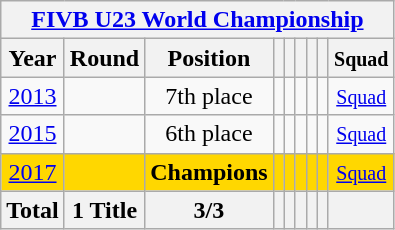<table class="wikitable" style="text-align: center;">
<tr>
<th colspan=9><a href='#'>FIVB U23 World Championship</a>  </th>
</tr>
<tr>
<th>Year</th>
<th>Round</th>
<th>Position</th>
<th></th>
<th></th>
<th></th>
<th></th>
<th></th>
<th><small>Squad</small></th>
</tr>
<tr>
<td> <a href='#'>2013</a></td>
<td></td>
<td>7th place</td>
<td></td>
<td></td>
<td></td>
<td></td>
<td></td>
<td><small><a href='#'>Squad</a></small></td>
</tr>
<tr>
<td> <a href='#'>2015</a></td>
<td></td>
<td>6th place</td>
<td></td>
<td></td>
<td></td>
<td></td>
<td></td>
<td><small><a href='#'>Squad</a></small></td>
</tr>
<tr bgcolor=gold>
<td> <a href='#'>2017</a></td>
<td></td>
<td><strong>Champions</strong></td>
<td></td>
<td></td>
<td></td>
<td></td>
<td></td>
<td><small><a href='#'>Squad</a></small></td>
</tr>
<tr>
<th>Total</th>
<th>1 Title</th>
<th>3/3</th>
<th></th>
<th></th>
<th></th>
<th></th>
<th></th>
<th></th>
</tr>
</table>
